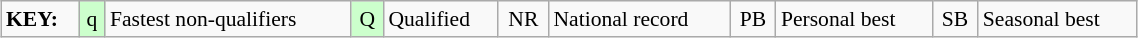<table class="wikitable" style="margin:0.5em auto; font-size:90%;position:relative;" width=60%>
<tr>
<td><strong>KEY:</strong></td>
<td bgcolor=ccffcc align=center>q</td>
<td>Fastest non-qualifiers</td>
<td bgcolor=ccffcc align=center>Q</td>
<td>Qualified</td>
<td align=center>NR</td>
<td>National record</td>
<td align=center>PB</td>
<td>Personal best</td>
<td align=center>SB</td>
<td>Seasonal best</td>
</tr>
</table>
